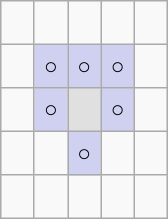<table class="wikitable" style="width:107px; font-size:95%;">
<tr style="text-align:center; height:29px;">
<td style="width:29px;"> </td>
<td style="width:29px;"> </td>
<td style="width:29px;"> </td>
<td style="width:29px;"> </td>
<td style="width:29px;"> </td>
</tr>
<tr style="text-align:center; height:29px;">
<td> </td>
<td style="background:#d0d0f0;">○</td>
<td style="background:#d0d0f0;">○</td>
<td style="background:#d0d0f0;">○</td>
<td> </td>
</tr>
<tr style="text-align:center; height:29px;">
<td> </td>
<td style="background:#d0d0f0;">○</td>
<td style="background:#e0e0e0;color:red;"></td>
<td style="background:#d0d0f0;">○</td>
<td> </td>
</tr>
<tr style="text-align:center; height:29px;">
<td> </td>
<td> </td>
<td style="background:#d0d0f0;">○</td>
<td> </td>
<td> </td>
</tr>
<tr style="text-align:center; height:29px;">
<td> </td>
<td> </td>
<td> </td>
<td> </td>
<td> </td>
</tr>
</table>
